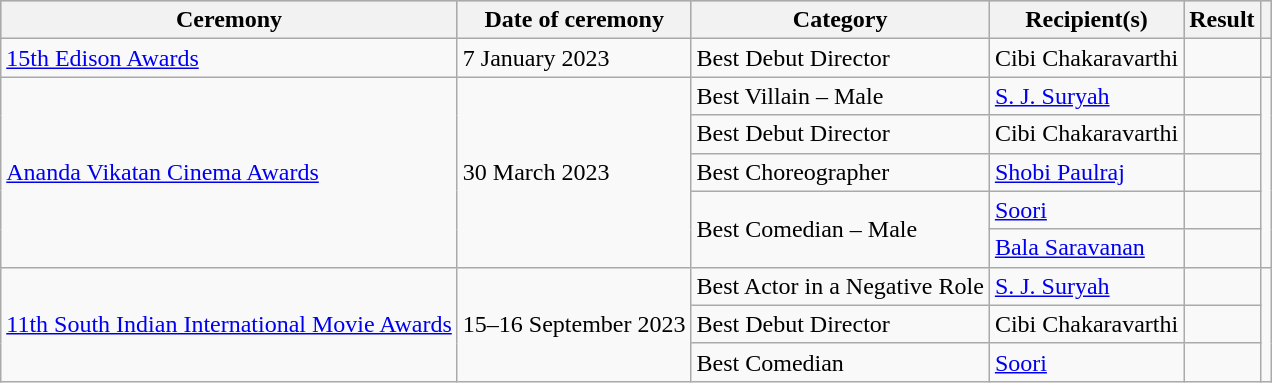<table class="wikitable">
<tr style="background:#B0C4DE;">
<th scope="col">Ceremony</th>
<th scope="col">Date of ceremony</th>
<th scope="col">Category</th>
<th scope="col">Recipient(s)</th>
<th scope="col">Result</th>
<th></th>
</tr>
<tr>
<td><a href='#'>15th Edison Awards</a></td>
<td>7 January 2023</td>
<td>Best Debut Director</td>
<td>Cibi Chakaravarthi</td>
<td></td>
<td style="text-align:center;"></td>
</tr>
<tr>
<td rowspan="5"><a href='#'>Ananda Vikatan Cinema Awards</a></td>
<td rowspan="5">30 March 2023</td>
<td>Best Villain – Male</td>
<td><a href='#'>S. J. Suryah</a></td>
<td></td>
<td style="text-align:center;" rowspan="5"></td>
</tr>
<tr>
<td>Best Debut Director</td>
<td>Cibi Chakaravarthi</td>
<td></td>
</tr>
<tr>
<td>Best Choreographer</td>
<td><a href='#'>Shobi Paulraj</a></td>
<td></td>
</tr>
<tr>
<td rowspan="2">Best Comedian – Male</td>
<td><a href='#'>Soori</a></td>
<td></td>
</tr>
<tr>
<td><a href='#'>Bala Saravanan</a></td>
<td></td>
</tr>
<tr>
<td rowspan="3"><a href='#'>11th South Indian International Movie Awards</a></td>
<td rowspan="3">15–16 September 2023</td>
<td>Best Actor in a Negative Role</td>
<td><a href='#'>S. J. Suryah</a></td>
<td></td>
<td style="text-align:center;" rowspan="3"><br></td>
</tr>
<tr>
<td>Best Debut Director</td>
<td>Cibi Chakaravarthi</td>
<td></td>
</tr>
<tr>
<td>Best Comedian</td>
<td><a href='#'>Soori</a></td>
<td></td>
</tr>
</table>
